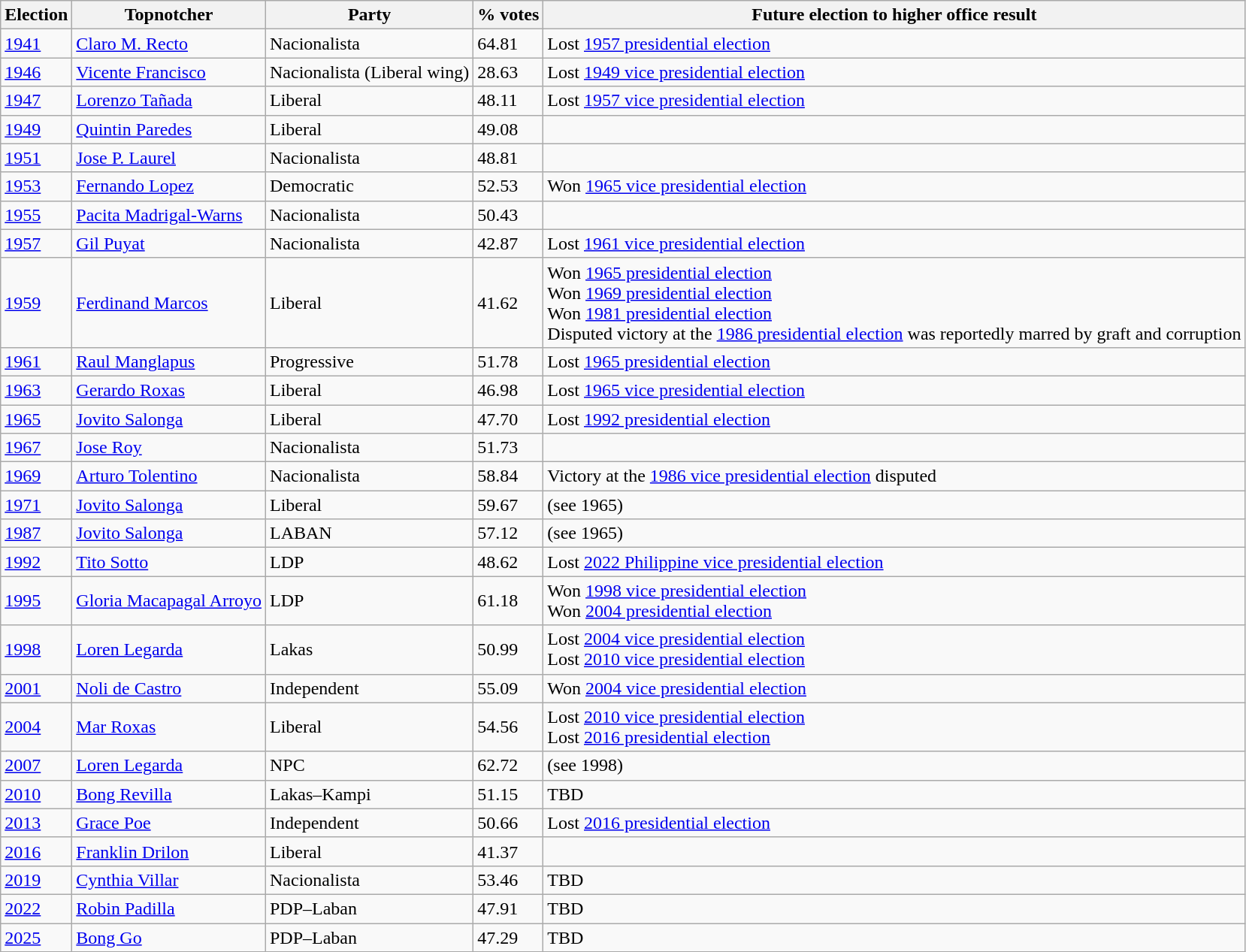<table class="wikitable" style="vertical-align:top">
<tr>
<th>Election</th>
<th>Topnotcher</th>
<th>Party</th>
<th>% votes</th>
<th>Future election to higher office result</th>
</tr>
<tr>
<td style="text-align:left"><a href='#'>1941</a></td>
<td><a href='#'>Claro M. Recto</a></td>
<td>Nacionalista</td>
<td>64.81</td>
<td>Lost <a href='#'>1957 presidential election</a></td>
</tr>
<tr>
<td style="text-align:left"><a href='#'>1946</a></td>
<td><a href='#'>Vicente Francisco</a></td>
<td>Nacionalista (Liberal wing)</td>
<td>28.63</td>
<td>Lost <a href='#'>1949 vice presidential election</a></td>
</tr>
<tr>
<td style="text-align:left"><a href='#'>1947</a></td>
<td><a href='#'>Lorenzo Tañada</a></td>
<td>Liberal</td>
<td>48.11</td>
<td>Lost <a href='#'>1957 vice presidential election</a></td>
</tr>
<tr>
<td style="text-align:left"><a href='#'>1949</a></td>
<td><a href='#'>Quintin Paredes</a></td>
<td>Liberal</td>
<td>49.08</td>
<td></td>
</tr>
<tr>
<td style="text-align:left"><a href='#'>1951</a></td>
<td><a href='#'>Jose P. Laurel</a></td>
<td>Nacionalista</td>
<td>48.81</td>
<td></td>
</tr>
<tr>
<td style="text-align:left"><a href='#'>1953</a></td>
<td><a href='#'>Fernando Lopez</a></td>
<td>Democratic</td>
<td>52.53</td>
<td>Won <a href='#'>1965 vice presidential election</a></td>
</tr>
<tr>
<td style="text-align:left"><a href='#'>1955</a></td>
<td><a href='#'>Pacita Madrigal-Warns</a></td>
<td>Nacionalista</td>
<td>50.43</td>
<td></td>
</tr>
<tr>
<td style="text-align:left"><a href='#'>1957</a></td>
<td><a href='#'>Gil Puyat</a></td>
<td>Nacionalista</td>
<td>42.87</td>
<td>Lost <a href='#'>1961 vice presidential election</a></td>
</tr>
<tr>
<td style="text-align:left"><a href='#'>1959</a></td>
<td><a href='#'>Ferdinand Marcos</a></td>
<td>Liberal</td>
<td>41.62</td>
<td>Won <a href='#'>1965 presidential election</a><br>Won <a href='#'>1969 presidential election</a><br>Won <a href='#'>1981 presidential election</a><br>Disputed victory at the <a href='#'>1986 presidential election</a> was reportedly marred by graft and corruption</td>
</tr>
<tr>
<td style="text-align:left"><a href='#'>1961</a></td>
<td><a href='#'>Raul Manglapus</a></td>
<td>Progressive</td>
<td>51.78</td>
<td>Lost <a href='#'>1965 presidential election</a></td>
</tr>
<tr>
<td style="text-align:left"><a href='#'>1963</a></td>
<td><a href='#'>Gerardo Roxas</a></td>
<td>Liberal</td>
<td>46.98</td>
<td>Lost <a href='#'>1965 vice presidential election</a></td>
</tr>
<tr>
<td style="text-align:left"><a href='#'>1965</a></td>
<td><a href='#'>Jovito Salonga</a></td>
<td>Liberal</td>
<td>47.70</td>
<td>Lost <a href='#'>1992 presidential election</a></td>
</tr>
<tr>
<td style="text-align:left"><a href='#'>1967</a></td>
<td><a href='#'>Jose Roy</a></td>
<td>Nacionalista</td>
<td>51.73</td>
<td></td>
</tr>
<tr>
<td style="text-align:left"><a href='#'>1969</a></td>
<td><a href='#'>Arturo Tolentino</a></td>
<td>Nacionalista</td>
<td>58.84</td>
<td>Victory at the <a href='#'>1986 vice presidential election</a> disputed</td>
</tr>
<tr>
<td style="text-align:left"><a href='#'>1971</a></td>
<td><a href='#'>Jovito Salonga</a></td>
<td>Liberal</td>
<td>59.67</td>
<td>(see 1965)</td>
</tr>
<tr>
<td style="text-align:left"><a href='#'>1987</a></td>
<td><a href='#'>Jovito Salonga</a></td>
<td>LABAN</td>
<td>57.12</td>
<td>(see 1965)</td>
</tr>
<tr>
<td style="text-align:left"><a href='#'>1992</a></td>
<td><a href='#'>Tito Sotto</a></td>
<td>LDP</td>
<td>48.62</td>
<td>Lost <a href='#'>2022 Philippine vice presidential election</a></td>
</tr>
<tr>
<td style="text-align:left"><a href='#'>1995</a></td>
<td><a href='#'>Gloria Macapagal Arroyo</a></td>
<td>LDP</td>
<td>61.18</td>
<td>Won <a href='#'>1998 vice presidential election</a><br>Won <a href='#'>2004 presidential election</a></td>
</tr>
<tr>
<td style="text-align:left"><a href='#'>1998</a></td>
<td><a href='#'>Loren Legarda</a></td>
<td>Lakas</td>
<td>50.99</td>
<td>Lost <a href='#'>2004 vice presidential election</a><br>Lost <a href='#'>2010 vice presidential election</a></td>
</tr>
<tr>
<td style="text-align:left"><a href='#'>2001</a></td>
<td><a href='#'>Noli de Castro</a></td>
<td>Independent</td>
<td>55.09</td>
<td>Won <a href='#'>2004 vice presidential election</a></td>
</tr>
<tr>
<td style="text-align:left"><a href='#'>2004</a></td>
<td><a href='#'>Mar Roxas</a></td>
<td>Liberal</td>
<td>54.56</td>
<td>Lost <a href='#'>2010 vice presidential election</a><br>Lost <a href='#'>2016 presidential election</a></td>
</tr>
<tr>
<td style="text-align:left"><a href='#'>2007</a></td>
<td><a href='#'>Loren Legarda</a></td>
<td>NPC</td>
<td>62.72</td>
<td>(see 1998)</td>
</tr>
<tr>
<td style="text-align:left"><a href='#'>2010</a></td>
<td><a href='#'>Bong Revilla</a></td>
<td>Lakas–Kampi</td>
<td>51.15</td>
<td>TBD</td>
</tr>
<tr>
<td style="text-align:left"><a href='#'>2013</a></td>
<td><a href='#'>Grace Poe</a></td>
<td>Independent</td>
<td>50.66</td>
<td>Lost <a href='#'>2016 presidential election</a></td>
</tr>
<tr>
<td style="text-align:left"><a href='#'>2016</a></td>
<td><a href='#'>Franklin Drilon</a></td>
<td>Liberal</td>
<td>41.37</td>
<td></td>
</tr>
<tr>
<td style="text-align:left"><a href='#'>2019</a></td>
<td><a href='#'>Cynthia Villar</a></td>
<td>Nacionalista</td>
<td>53.46</td>
<td>TBD</td>
</tr>
<tr>
<td style="text-align:left"><a href='#'>2022</a></td>
<td><a href='#'>Robin Padilla</a></td>
<td>PDP–Laban</td>
<td>47.91</td>
<td>TBD</td>
</tr>
<tr>
<td style="text-align:left"><a href='#'>2025</a></td>
<td><a href='#'>Bong Go</a></td>
<td>PDP–Laban</td>
<td>47.29</td>
<td>TBD</td>
</tr>
</table>
